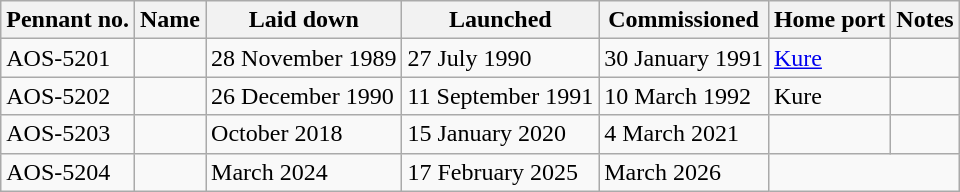<table class=wikitable>
<tr>
<th>Pennant no.</th>
<th>Name</th>
<th>Laid down</th>
<th>Launched</th>
<th>Commissioned</th>
<th>Home port</th>
<th>Notes</th>
</tr>
<tr>
<td>AOS-5201</td>
<td></td>
<td>28 November 1989</td>
<td>27 July 1990</td>
<td>30 January 1991</td>
<td><a href='#'>Kure</a></td>
<td></td>
</tr>
<tr>
<td>AOS-5202</td>
<td></td>
<td>26 December 1990</td>
<td>11 September 1991</td>
<td>10 March 1992</td>
<td>Kure</td>
<td></td>
</tr>
<tr>
<td>AOS-5203</td>
<td></td>
<td>October 2018</td>
<td>15 January 2020</td>
<td>4 March 2021</td>
<td></td>
<td></td>
</tr>
<tr>
<td>AOS-5204</td>
<td></td>
<td>March 2024</td>
<td>17 February 2025</td>
<td>March 2026</td>
</tr>
</table>
